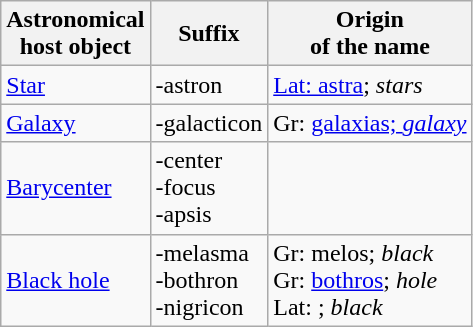<table class="wikitable">
<tr>
<th>Astronomical<br> host object</th>
<th>Suffix</th>
<th>Origin<br>of the name</th>
</tr>
<tr>
<td><a href='#'>Star</a></td>
<td>-astron</td>
<td><a href='#'>Lat: astra</a>; <em>stars</em></td>
</tr>
<tr>
<td><a href='#'>Galaxy</a></td>
<td>-galacticon</td>
<td>Gr: <a href='#'>galaxias; <em>galaxy</em></a></td>
</tr>
<tr>
<td><a href='#'>Barycenter</a></td>
<td>-center<br>-focus<br>-apsis</td>
<td></td>
</tr>
<tr>
<td><a href='#'>Black hole</a></td>
<td>-melasma<br>-bothron<br>-nigricon</td>
<td>Gr: melos; <em>black</em><br>Gr: <a href='#'>bothros</a>; <em>hole</em><br>Lat: ; <em>black</em></td>
</tr>
</table>
